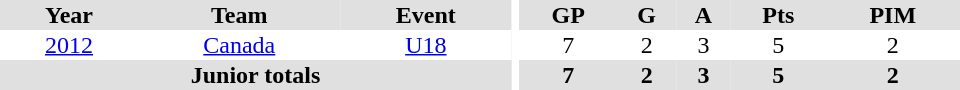<table border="0" cellpadding="1" cellspacing="0" ID="Table3" style="text-align:center; width:40em">
<tr ALIGN="center" bgcolor="#e0e0e0">
<th>Year</th>
<th>Team</th>
<th>Event</th>
<th rowspan="99" bgcolor="#ffffff"></th>
<th>GP</th>
<th>G</th>
<th>A</th>
<th>Pts</th>
<th>PIM</th>
</tr>
<tr>
<td><a href='#'>2012</a></td>
<td><a href='#'>Canada</a></td>
<td><a href='#'>U18</a></td>
<td>7</td>
<td>2</td>
<td>3</td>
<td>5</td>
<td>2</td>
</tr>
<tr bgcolor="#e0e0e0">
<th colspan="3">Junior totals</th>
<th>7</th>
<th>2</th>
<th>3</th>
<th>5</th>
<th>2</th>
</tr>
</table>
